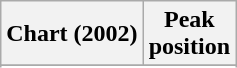<table class="wikitable sortable plainrowheaders" style="text-align:center">
<tr>
<th>Chart (2002)</th>
<th>Peak<br>position</th>
</tr>
<tr>
</tr>
<tr>
</tr>
<tr>
</tr>
</table>
